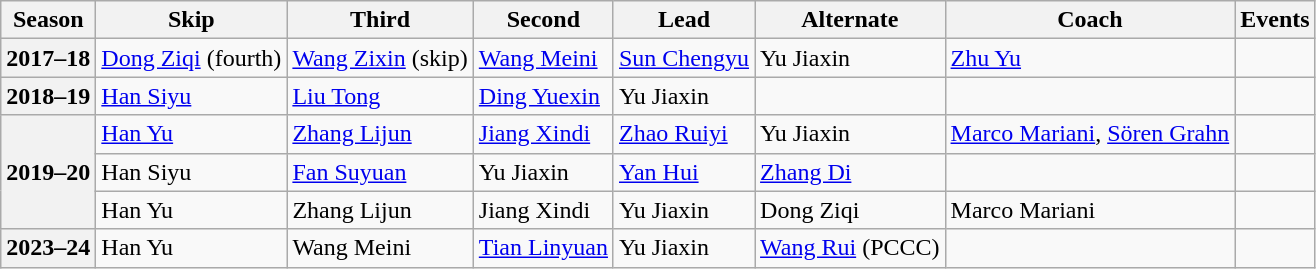<table class="wikitable">
<tr>
<th scope="col">Season</th>
<th scope="col">Skip</th>
<th scope="col">Third</th>
<th scope="col">Second</th>
<th scope="col">Lead</th>
<th scope="col">Alternate</th>
<th scope="col">Coach</th>
<th scope="col">Events</th>
</tr>
<tr>
<th scope="row">2017–18</th>
<td><a href='#'>Dong Ziqi</a> (fourth)</td>
<td><a href='#'>Wang Zixin</a> (skip)</td>
<td><a href='#'>Wang Meini</a></td>
<td><a href='#'>Sun Chengyu</a></td>
<td>Yu Jiaxin</td>
<td><a href='#'>Zhu Yu</a></td>
<td> </td>
</tr>
<tr>
<th scope="row">2018–19</th>
<td><a href='#'>Han Siyu</a></td>
<td><a href='#'>Liu Tong</a></td>
<td><a href='#'>Ding Yuexin</a></td>
<td>Yu Jiaxin</td>
<td></td>
<td></td>
<td></td>
</tr>
<tr>
<th scope="row" rowspan=3>2019–20</th>
<td><a href='#'>Han Yu</a></td>
<td><a href='#'>Zhang Lijun</a></td>
<td><a href='#'>Jiang Xindi</a></td>
<td><a href='#'>Zhao Ruiyi</a></td>
<td>Yu Jiaxin</td>
<td><a href='#'>Marco Mariani</a>, <a href='#'>Sören Grahn</a></td>
<td> </td>
</tr>
<tr>
<td>Han Siyu</td>
<td><a href='#'>Fan Suyuan</a></td>
<td>Yu Jiaxin</td>
<td><a href='#'>Yan Hui</a></td>
<td><a href='#'>Zhang Di</a></td>
<td></td>
<td></td>
</tr>
<tr>
<td>Han Yu</td>
<td>Zhang Lijun</td>
<td>Jiang Xindi</td>
<td>Yu Jiaxin</td>
<td>Dong Ziqi</td>
<td>Marco Mariani</td>
<td></td>
</tr>
<tr>
<th scope="row">2023–24</th>
<td>Han Yu</td>
<td>Wang Meini</td>
<td><a href='#'>Tian Linyuan</a></td>
<td>Yu Jiaxin</td>
<td><a href='#'>Wang Rui</a> (PCCC)</td>
<td></td>
<td></td>
</tr>
</table>
